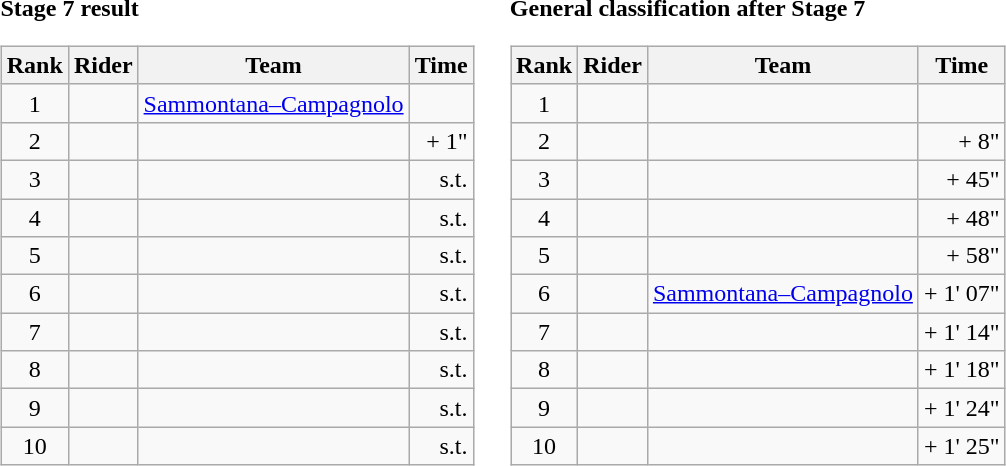<table>
<tr>
<td><strong>Stage 7 result</strong><br><table class="wikitable">
<tr>
<th scope="col">Rank</th>
<th scope="col">Rider</th>
<th scope="col">Team</th>
<th scope="col">Time</th>
</tr>
<tr>
<td style="text-align:center;">1</td>
<td></td>
<td><a href='#'>Sammontana–Campagnolo</a></td>
<td style="text-align:right;"></td>
</tr>
<tr>
<td style="text-align:center;">2</td>
<td></td>
<td></td>
<td style="text-align:right;">+ 1"</td>
</tr>
<tr>
<td style="text-align:center;">3</td>
<td></td>
<td></td>
<td style="text-align:right;">s.t.</td>
</tr>
<tr>
<td style="text-align:center;">4</td>
<td></td>
<td></td>
<td style="text-align:right;">s.t.</td>
</tr>
<tr>
<td style="text-align:center;">5</td>
<td></td>
<td></td>
<td style="text-align:right;">s.t.</td>
</tr>
<tr>
<td style="text-align:center;">6</td>
<td></td>
<td></td>
<td style="text-align:right;">s.t.</td>
</tr>
<tr>
<td style="text-align:center;">7</td>
<td></td>
<td></td>
<td style="text-align:right;">s.t.</td>
</tr>
<tr>
<td style="text-align:center;">8</td>
<td></td>
<td></td>
<td style="text-align:right;">s.t.</td>
</tr>
<tr>
<td style="text-align:center;">9</td>
<td></td>
<td></td>
<td style="text-align:right;">s.t.</td>
</tr>
<tr>
<td style="text-align:center;">10</td>
<td></td>
<td></td>
<td style="text-align:right;">s.t.</td>
</tr>
</table>
</td>
<td></td>
<td><strong>General classification after Stage 7</strong><br><table class="wikitable">
<tr>
<th scope="col">Rank</th>
<th scope="col">Rider</th>
<th scope="col">Team</th>
<th scope="col">Time</th>
</tr>
<tr>
<td style="text-align:center;">1</td>
<td></td>
<td></td>
<td style="text-align:right;"></td>
</tr>
<tr>
<td style="text-align:center;">2</td>
<td></td>
<td></td>
<td style="text-align:right;">+ 8"</td>
</tr>
<tr>
<td style="text-align:center;">3</td>
<td></td>
<td></td>
<td style="text-align:right;">+ 45"</td>
</tr>
<tr>
<td style="text-align:center;">4</td>
<td></td>
<td></td>
<td style="text-align:right;">+ 48"</td>
</tr>
<tr>
<td style="text-align:center;">5</td>
<td></td>
<td></td>
<td style="text-align:right;">+ 58"</td>
</tr>
<tr>
<td style="text-align:center;">6</td>
<td></td>
<td><a href='#'>Sammontana–Campagnolo</a></td>
<td style="text-align:right;">+ 1' 07"</td>
</tr>
<tr>
<td style="text-align:center;">7</td>
<td></td>
<td></td>
<td style="text-align:right;">+ 1' 14"</td>
</tr>
<tr>
<td style="text-align:center;">8</td>
<td></td>
<td></td>
<td style="text-align:right;">+ 1' 18"</td>
</tr>
<tr>
<td style="text-align:center;">9</td>
<td></td>
<td></td>
<td style="text-align:right;">+ 1' 24"</td>
</tr>
<tr>
<td style="text-align:center;">10</td>
<td></td>
<td></td>
<td style="text-align:right;">+ 1' 25"</td>
</tr>
</table>
</td>
</tr>
</table>
